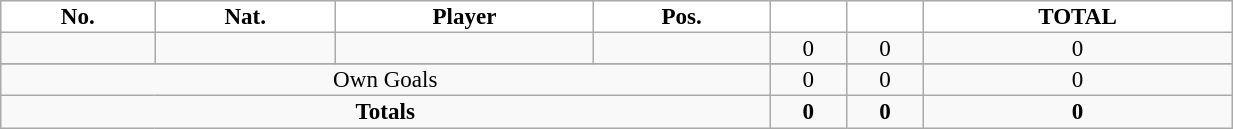<table class="wikitable sortable alternance" style="font-size:96%; text-align:center; line-height:14px; width:65%;">
<tr>
<th style="background:white; color:black; text-align:center;">No.</th>
<th style="background:white; color:black; text-align:center;">Nat.</th>
<th style="background:white; color:black; text-align:center;">Player</th>
<th style="background:white; color:black; text-align:center;">Pos.</th>
<th style="background:white; color:black; text-align:center;"></th>
<th style="background:white; color:black; text-align:center;"></th>
<th style="background:white; color:black; text-align:center;">TOTAL</th>
</tr>
<tr>
<td></td>
<td></td>
<td></td>
<td></td>
<td>0</td>
<td>0</td>
<td>0</td>
</tr>
<tr>
</tr>
<tr class="sortbottom">
<td colspan="4">Own Goals</td>
<td>0</td>
<td>0</td>
<td>0</td>
</tr>
<tr class="sortbottom">
<td colspan="4"><strong>Totals</strong></td>
<td><strong>0</strong></td>
<td><strong>0</strong></td>
<td><strong>0</strong></td>
</tr>
</table>
